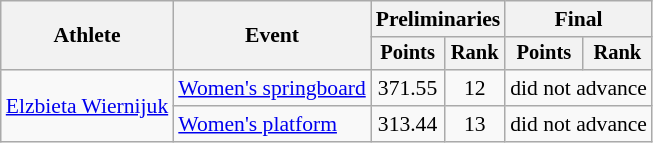<table class=wikitable style="font-size:90%;">
<tr>
<th rowspan="2">Athlete</th>
<th rowspan="2">Event</th>
<th colspan="2">Preliminaries</th>
<th colspan="2">Final</th>
</tr>
<tr style="font-size:95%">
<th>Points</th>
<th>Rank</th>
<th>Points</th>
<th>Rank</th>
</tr>
<tr align=center>
<td align=left rowspan=2><a href='#'>Elzbieta Wiernijuk</a></td>
<td align=left><a href='#'>Women's springboard</a></td>
<td>371.55</td>
<td>12</td>
<td colspan=2>did not advance</td>
</tr>
<tr align=center>
<td align=left><a href='#'>Women's platform</a></td>
<td>313.44</td>
<td>13</td>
<td colspan=2>did not advance</td>
</tr>
</table>
